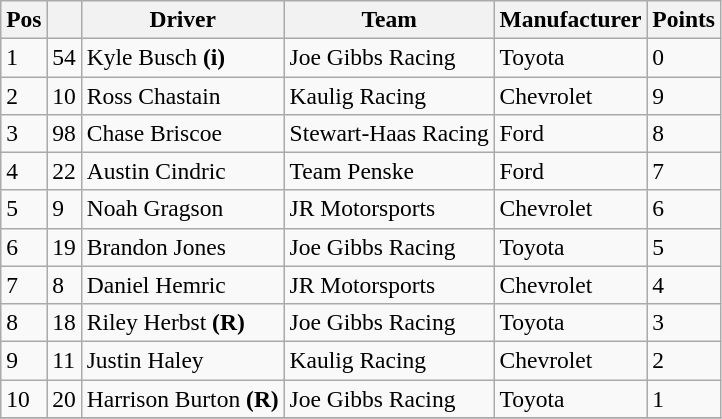<table class="wikitable" style="font-size:98%">
<tr>
<th>Pos</th>
<th></th>
<th>Driver</th>
<th>Team</th>
<th>Manufacturer</th>
<th>Points</th>
</tr>
<tr>
<td>1</td>
<td>54</td>
<td>Kyle Busch <strong>(i)</strong></td>
<td>Joe Gibbs Racing</td>
<td>Toyota</td>
<td>0</td>
</tr>
<tr>
<td>2</td>
<td>10</td>
<td>Ross Chastain</td>
<td>Kaulig Racing</td>
<td>Chevrolet</td>
<td>9</td>
</tr>
<tr>
<td>3</td>
<td>98</td>
<td>Chase Briscoe</td>
<td>Stewart-Haas Racing</td>
<td>Ford</td>
<td>8</td>
</tr>
<tr>
<td>4</td>
<td>22</td>
<td>Austin Cindric</td>
<td>Team Penske</td>
<td>Ford</td>
<td>7</td>
</tr>
<tr>
<td>5</td>
<td>9</td>
<td>Noah Gragson</td>
<td>JR Motorsports</td>
<td>Chevrolet</td>
<td>6</td>
</tr>
<tr>
<td>6</td>
<td>19</td>
<td>Brandon Jones</td>
<td>Joe Gibbs Racing</td>
<td>Toyota</td>
<td>5</td>
</tr>
<tr>
<td>7</td>
<td>8</td>
<td>Daniel Hemric</td>
<td>JR Motorsports</td>
<td>Chevrolet</td>
<td>4</td>
</tr>
<tr>
<td>8</td>
<td>18</td>
<td>Riley Herbst <strong>(R)</strong></td>
<td>Joe Gibbs Racing</td>
<td>Toyota</td>
<td>3</td>
</tr>
<tr>
<td>9</td>
<td>11</td>
<td>Justin Haley</td>
<td>Kaulig Racing</td>
<td>Chevrolet</td>
<td>2</td>
</tr>
<tr>
<td>10</td>
<td>20</td>
<td>Harrison Burton <strong>(R)</strong></td>
<td>Joe Gibbs Racing</td>
<td>Toyota</td>
<td>1</td>
</tr>
<tr>
</tr>
</table>
